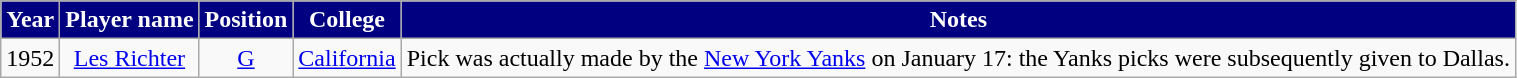<table class="wikitable" style="text-align:center">
<tr>
<th scope="col" style="background:navy; color:white;">Year</th>
<th scope="col" style="background:navy; color:white;">Player name</th>
<th scope="col" style="background:navy; color:white;">Position</th>
<th scope="col" style="background:navy; color:white;">College</th>
<th scope="col" style="background:navy; color:white;">Notes</th>
</tr>
<tr>
<td>1952</td>
<td><a href='#'>Les Richter</a></td>
<td><a href='#'>G</a></td>
<td><a href='#'>California</a></td>
<td>Pick was actually made by the <a href='#'>New York Yanks</a> on January 17: the Yanks picks were subsequently given to Dallas.</td>
</tr>
</table>
